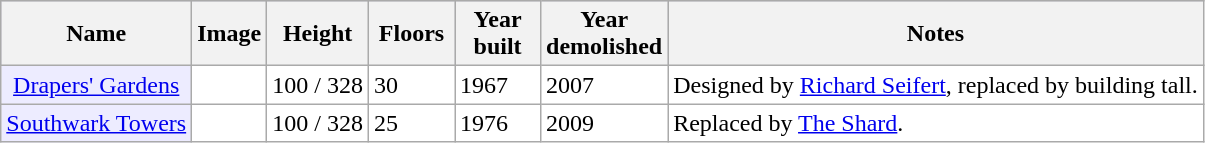<table class="wikitable sortable" style="border:#999; background:#fff;">
<tr style="background:#bdbbd7;">
<th>Name</th>
<th>Image</th>
<th>Height<br></th>
<th style="width:50px;">Floors</th>
<th style= width:50px;">Year built</th>
<th style="width:50px;">Year demolished</th>
<th class="unsortable">Notes</th>
</tr>
<tr>
<td style="text-align:center; background:#edecff;"><a href='#'>Drapers' Gardens</a></td>
<td></td>
<td>100 / 328</td>
<td>30</td>
<td>1967</td>
<td>2007</td>
<td>Designed by <a href='#'>Richard Seifert</a>, replaced by building  tall.</td>
</tr>
<tr>
<td style="text-align:center; background:#edecff;"><a href='#'>Southwark Towers</a></td>
<td></td>
<td>100 / 328</td>
<td>25</td>
<td>1976</td>
<td>2009</td>
<td>Replaced by <a href='#'>The Shard</a>.</td>
</tr>
</table>
